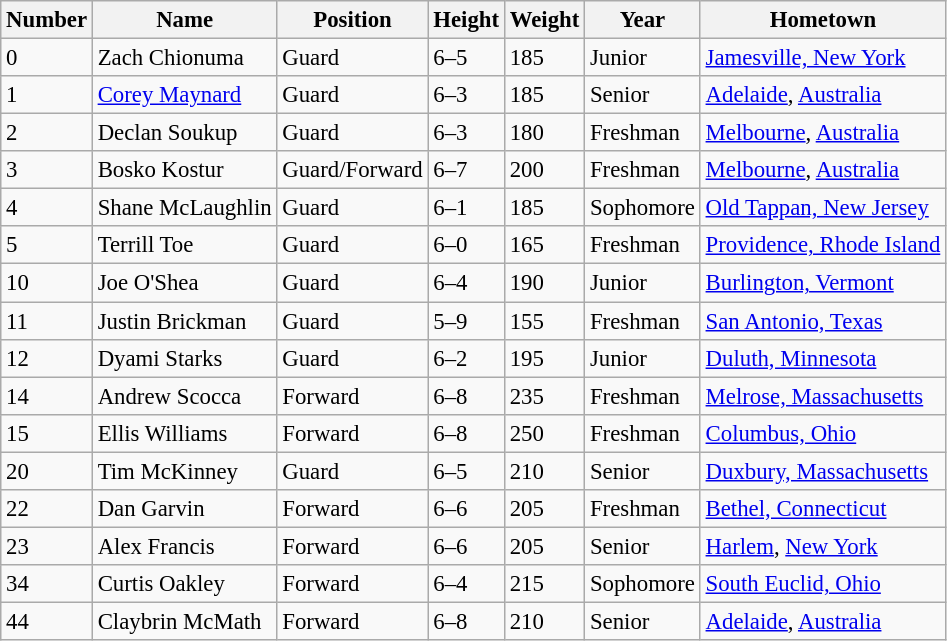<table class="wikitable sortable" style="font-size: 95%;">
<tr>
<th>Number</th>
<th>Name</th>
<th>Position</th>
<th>Height</th>
<th>Weight</th>
<th>Year</th>
<th>Hometown</th>
</tr>
<tr>
<td>0</td>
<td>Zach Chionuma</td>
<td>Guard</td>
<td>6–5</td>
<td>185</td>
<td>Junior</td>
<td><a href='#'>Jamesville, New York</a></td>
</tr>
<tr>
<td>1</td>
<td><a href='#'>Corey Maynard</a></td>
<td>Guard</td>
<td>6–3</td>
<td>185</td>
<td>Senior</td>
<td><a href='#'>Adelaide</a>, <a href='#'>Australia</a></td>
</tr>
<tr>
<td>2</td>
<td>Declan Soukup</td>
<td>Guard</td>
<td>6–3</td>
<td>180</td>
<td>Freshman</td>
<td><a href='#'>Melbourne</a>, <a href='#'>Australia</a></td>
</tr>
<tr>
<td>3</td>
<td>Bosko Kostur</td>
<td>Guard/Forward</td>
<td>6–7</td>
<td>200</td>
<td>Freshman</td>
<td><a href='#'>Melbourne</a>, <a href='#'>Australia</a></td>
</tr>
<tr>
<td>4</td>
<td>Shane McLaughlin</td>
<td>Guard</td>
<td>6–1</td>
<td>185</td>
<td>Sophomore</td>
<td><a href='#'>Old Tappan, New Jersey</a></td>
</tr>
<tr>
<td>5</td>
<td>Terrill Toe</td>
<td>Guard</td>
<td>6–0</td>
<td>165</td>
<td>Freshman</td>
<td><a href='#'>Providence, Rhode Island</a></td>
</tr>
<tr>
<td>10</td>
<td>Joe O'Shea</td>
<td>Guard</td>
<td>6–4</td>
<td>190</td>
<td>Junior</td>
<td><a href='#'>Burlington, Vermont</a></td>
</tr>
<tr>
<td>11</td>
<td>Justin Brickman</td>
<td>Guard</td>
<td>5–9</td>
<td>155</td>
<td>Freshman</td>
<td><a href='#'>San Antonio, Texas</a></td>
</tr>
<tr>
<td>12</td>
<td>Dyami Starks</td>
<td>Guard</td>
<td>6–2</td>
<td>195</td>
<td>Junior</td>
<td><a href='#'>Duluth, Minnesota</a></td>
</tr>
<tr>
<td>14</td>
<td>Andrew Scocca</td>
<td>Forward</td>
<td>6–8</td>
<td>235</td>
<td>Freshman</td>
<td><a href='#'>Melrose, Massachusetts</a></td>
</tr>
<tr>
<td>15</td>
<td>Ellis Williams</td>
<td>Forward</td>
<td>6–8</td>
<td>250</td>
<td>Freshman</td>
<td><a href='#'>Columbus, Ohio</a></td>
</tr>
<tr>
<td>20</td>
<td>Tim McKinney</td>
<td>Guard</td>
<td>6–5</td>
<td>210</td>
<td>Senior</td>
<td><a href='#'>Duxbury, Massachusetts</a></td>
</tr>
<tr>
<td>22</td>
<td>Dan Garvin</td>
<td>Forward</td>
<td>6–6</td>
<td>205</td>
<td>Freshman</td>
<td><a href='#'>Bethel, Connecticut</a></td>
</tr>
<tr>
<td>23</td>
<td>Alex Francis</td>
<td>Forward</td>
<td>6–6</td>
<td>205</td>
<td>Senior</td>
<td><a href='#'>Harlem</a>, <a href='#'>New York</a></td>
</tr>
<tr>
<td>34</td>
<td>Curtis Oakley</td>
<td>Forward</td>
<td>6–4</td>
<td>215</td>
<td>Sophomore</td>
<td><a href='#'>South Euclid, Ohio</a></td>
</tr>
<tr>
<td>44</td>
<td>Claybrin McMath</td>
<td>Forward</td>
<td>6–8</td>
<td>210</td>
<td>Senior</td>
<td><a href='#'>Adelaide</a>, <a href='#'>Australia</a></td>
</tr>
</table>
